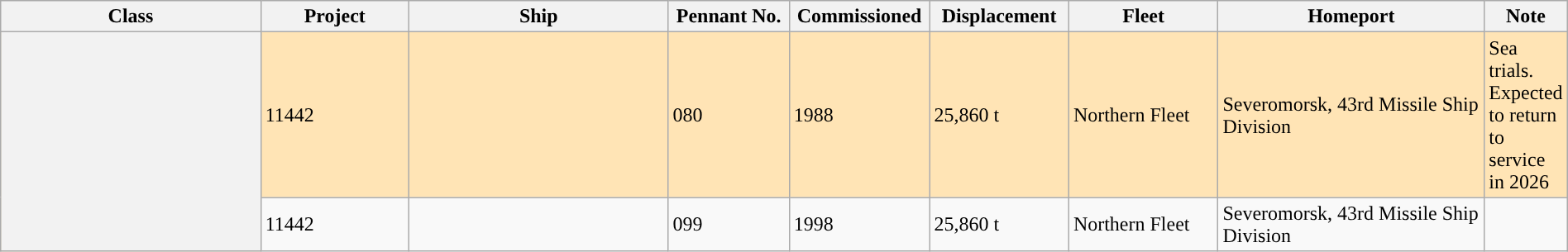<table class="wikitable sortable" style="margin:auto; width:100%;">
<tr>
<th style="text-align:center; width:18%;">Class</th>
<th style="text-align:center; width:10%;">Project</th>
<th style="text-align:center; width:18%;">Ship</th>
<th style="text-align:center; width:8%;">Pennant No.</th>
<th style="text-align:center; width:9%;">Commissioned</th>
<th style="text-align:center; width:9%;">Displacement</th>
<th style="text-align:center; width:10%;">Fleet</th>
<th style="text-align:center; width:22%;">Homeport</th>
<th style="text-align:center; width:8%;">Note</th>
</tr>
<tr style="background: #FFE4B5">
<th rowspan="2"></th>
<td>11442</td>
<td></td>
<td>080</td>
<td>1988</td>
<td>25,860 t</td>
<td>Northern Fleet</td>
<td>Severomorsk, 43rd Missile Ship Division</td>
<td>Sea trials. Expected to return to service in 2026<br></td>
</tr>
<tr>
<td>11442</td>
<td></td>
<td>099</td>
<td>1998</td>
<td>25,860 t</td>
<td>Northern Fleet</td>
<td>Severomorsk, 43rd Missile Ship Division</td>
<td></td>
</tr>
</table>
